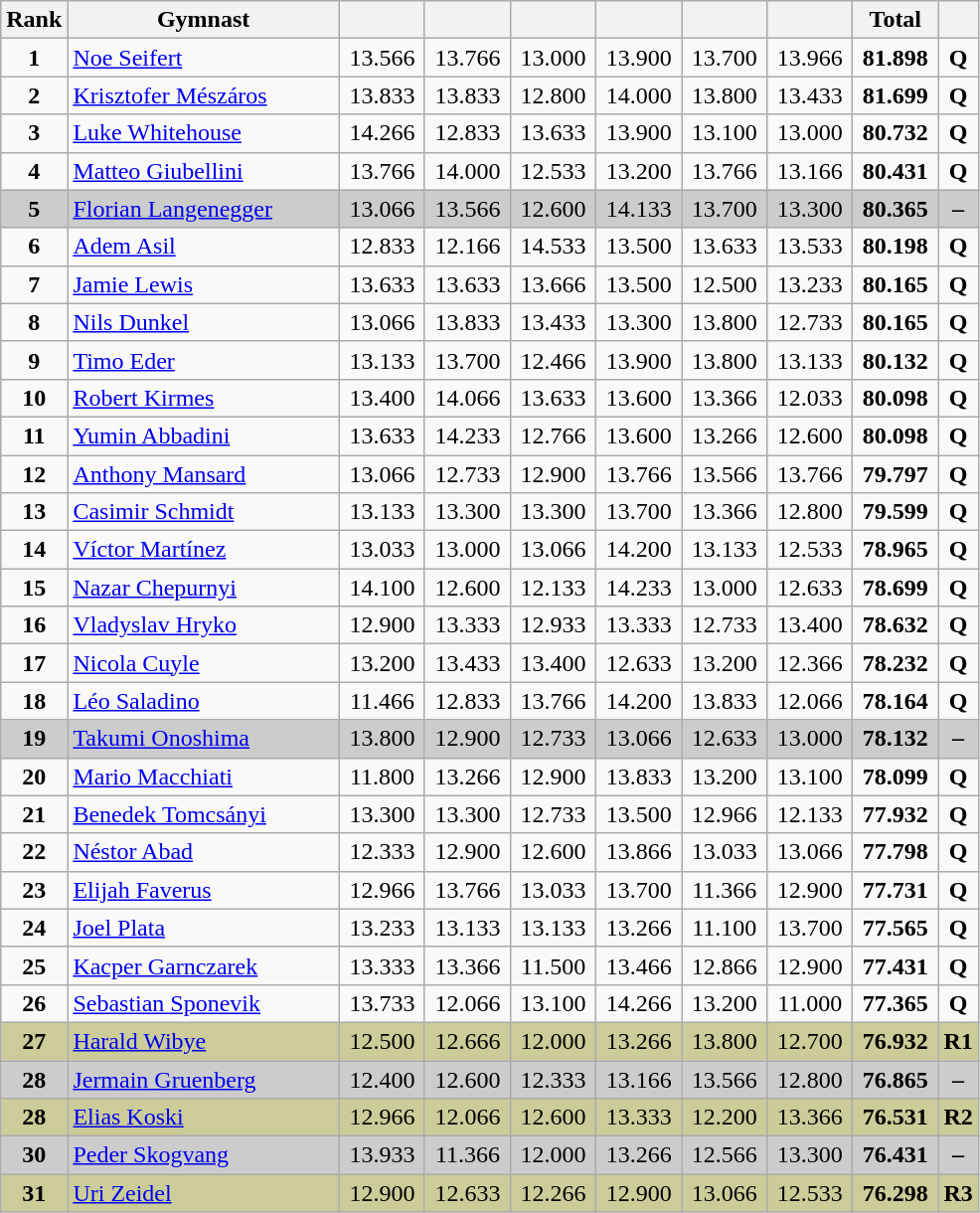<table class="wikitable sortable" style="text-align:center; font-size:100%">
<tr>
<th scope="col" style="width:15px;">Rank</th>
<th scope="col" style="width:175px;">Gymnast</th>
<th scope="col" style="width:50px;"></th>
<th scope="col" style="width:50px;"></th>
<th scope="col" style="width:50px;"></th>
<th scope="col" style="width:50px;"></th>
<th scope="col" style="width:50px;"></th>
<th scope="col" style="width:50px;"></th>
<th scope="col" style="width:50px;">Total</th>
<th scope="col" style="width:15px;"></th>
</tr>
<tr>
<td scope="row" style="text-align:center;"><strong>1</strong></td>
<td style="text-align:left;"> <a href='#'>Noe Seifert</a></td>
<td>13.566</td>
<td>13.766</td>
<td>13.000</td>
<td>13.900</td>
<td>13.700</td>
<td>13.966</td>
<td><strong>81.898</strong></td>
<td><strong>Q</strong></td>
</tr>
<tr>
<td scope="row" style="text-align:center;"><strong>2</strong></td>
<td style="text-align:left;"> <a href='#'>Krisztofer Mészáros</a></td>
<td>13.833</td>
<td>13.833</td>
<td>12.800</td>
<td>14.000</td>
<td>13.800</td>
<td>13.433</td>
<td><strong>81.699</strong></td>
<td><strong>Q</strong></td>
</tr>
<tr>
<td scope="row" style="text-align:center;"><strong>3</strong></td>
<td style="text-align:left;"> <a href='#'>Luke Whitehouse</a></td>
<td>14.266</td>
<td>12.833</td>
<td>13.633</td>
<td>13.900</td>
<td>13.100</td>
<td>13.000</td>
<td><strong>80.732</strong></td>
<td><strong>Q</strong></td>
</tr>
<tr>
<td scope="row" style="text-align:center;"><strong>4</strong></td>
<td style="text-align:left;"> <a href='#'>Matteo Giubellini</a></td>
<td>13.766</td>
<td>14.000</td>
<td>12.533</td>
<td>13.200</td>
<td>13.766</td>
<td>13.166</td>
<td><strong>80.431</strong></td>
<td><strong>Q</strong></td>
</tr>
<tr style="background:#cccccc;">
<td scope="row" style="text-align:center;"><strong>5</strong></td>
<td style="text-align:left;"> <a href='#'>Florian Langenegger</a></td>
<td>13.066</td>
<td>13.566</td>
<td>12.600</td>
<td>14.133</td>
<td>13.700</td>
<td>13.300</td>
<td><strong>80.365</strong></td>
<td><strong>–</strong></td>
</tr>
<tr>
<td scope="row" style="text-align:center;"><strong>6</strong></td>
<td style="text-align:left;"> <a href='#'>Adem Asil</a></td>
<td>12.833</td>
<td>12.166</td>
<td>14.533</td>
<td>13.500</td>
<td>13.633</td>
<td>13.533</td>
<td><strong>80.198</strong></td>
<td><strong>Q</strong></td>
</tr>
<tr>
<td scope="row" style="text-align:center;"><strong>7</strong></td>
<td style="text-align:left;"> <a href='#'>Jamie Lewis</a></td>
<td>13.633</td>
<td>13.633</td>
<td>13.666</td>
<td>13.500</td>
<td>12.500</td>
<td>13.233</td>
<td><strong>80.165</strong></td>
<td><strong>Q</strong></td>
</tr>
<tr>
<td scope="row" style="text-align:center;"><strong>8</strong></td>
<td style="text-align:left;"> <a href='#'>Nils Dunkel</a></td>
<td>13.066</td>
<td>13.833</td>
<td>13.433</td>
<td>13.300</td>
<td>13.800</td>
<td>12.733</td>
<td><strong>80.165</strong></td>
<td><strong>Q</strong></td>
</tr>
<tr>
<td scope="row" style="text-align:center;"><strong>9</strong></td>
<td style="text-align:left;"> <a href='#'>Timo Eder</a></td>
<td>13.133</td>
<td>13.700</td>
<td>12.466</td>
<td>13.900</td>
<td>13.800</td>
<td>13.133</td>
<td><strong>80.132</strong></td>
<td><strong>Q</strong></td>
</tr>
<tr>
<td scope="row" style="text-align:center;"><strong>10</strong></td>
<td style="text-align:left;"> <a href='#'>Robert Kirmes</a></td>
<td>13.400</td>
<td>14.066</td>
<td>13.633</td>
<td>13.600</td>
<td>13.366</td>
<td>12.033</td>
<td><strong>80.098</strong></td>
<td><strong>Q</strong></td>
</tr>
<tr>
<td scope="row" style="text-align:center;"><strong>11</strong></td>
<td style="text-align:left;"> <a href='#'>Yumin Abbadini</a></td>
<td>13.633</td>
<td>14.233</td>
<td>12.766</td>
<td>13.600</td>
<td>13.266</td>
<td>12.600</td>
<td><strong>80.098</strong></td>
<td><strong>Q</strong></td>
</tr>
<tr>
<td scope="row" style="text-align:center;"><strong>12</strong></td>
<td style="text-align:left;"> <a href='#'>Anthony Mansard</a></td>
<td>13.066</td>
<td>12.733</td>
<td>12.900</td>
<td>13.766</td>
<td>13.566</td>
<td>13.766</td>
<td><strong>79.797</strong></td>
<td><strong>Q</strong></td>
</tr>
<tr>
<td scope="row" style="text-align:center;"><strong>13</strong></td>
<td style="text-align:left;"> <a href='#'>Casimir Schmidt</a></td>
<td>13.133</td>
<td>13.300</td>
<td>13.300</td>
<td>13.700</td>
<td>13.366</td>
<td>12.800</td>
<td><strong>79.599</strong></td>
<td><strong>Q</strong></td>
</tr>
<tr>
<td scope="row" style="text-align:center;"><strong>14</strong></td>
<td style="text-align:left;"> <a href='#'>Víctor Martínez</a></td>
<td>13.033</td>
<td>13.000</td>
<td>13.066</td>
<td>14.200</td>
<td>13.133</td>
<td>12.533</td>
<td><strong>78.965</strong></td>
<td><strong>Q</strong></td>
</tr>
<tr>
<td scope="row" style="text-align:center;"><strong>15</strong></td>
<td style="text-align:left;"> <a href='#'>Nazar Chepurnyi</a></td>
<td>14.100</td>
<td>12.600</td>
<td>12.133</td>
<td>14.233</td>
<td>13.000</td>
<td>12.633</td>
<td><strong>78.699</strong></td>
<td><strong>Q</strong></td>
</tr>
<tr>
<td scope="row" style="text-align:center;"><strong>16</strong></td>
<td style="text-align:left;"> <a href='#'>Vladyslav Hryko</a></td>
<td>12.900</td>
<td>13.333</td>
<td>12.933</td>
<td>13.333</td>
<td>12.733</td>
<td>13.400</td>
<td><strong>78.632</strong></td>
<td><strong>Q</strong></td>
</tr>
<tr>
<td scope="row" style="text-align:center;"><strong>17</strong></td>
<td style="text-align:left;"> <a href='#'>Nicola Cuyle</a></td>
<td>13.200</td>
<td>13.433</td>
<td>13.400</td>
<td>12.633</td>
<td>13.200</td>
<td>12.366</td>
<td><strong>78.232</strong></td>
<td><strong>Q</strong></td>
</tr>
<tr>
<td scope="row" style="text-align:center;"><strong>18</strong></td>
<td style="text-align:left;"> <a href='#'>Léo Saladino</a></td>
<td>11.466</td>
<td>12.833</td>
<td>13.766</td>
<td>14.200</td>
<td>13.833</td>
<td>12.066</td>
<td><strong>78.164</strong></td>
<td><strong>Q</strong></td>
</tr>
<tr style="background:#cccccc;">
<td scope="row" style="text-align:center;"><strong>19</strong></td>
<td style="text-align:left;"> <a href='#'>Takumi Onoshima</a></td>
<td>13.800</td>
<td>12.900</td>
<td>12.733</td>
<td>13.066</td>
<td>12.633</td>
<td>13.000</td>
<td><strong>78.132</strong></td>
<td><strong>–</strong></td>
</tr>
<tr>
<td scope="row" style="text-align:center;"><strong>20</strong></td>
<td style="text-align:left;"> <a href='#'>Mario Macchiati</a></td>
<td>11.800</td>
<td>13.266</td>
<td>12.900</td>
<td>13.833</td>
<td>13.200</td>
<td>13.100</td>
<td><strong>78.099</strong></td>
<td><strong>Q</strong></td>
</tr>
<tr>
<td scope="row" style="text-align:center;"><strong>21</strong></td>
<td style="text-align:left;"> <a href='#'>Benedek Tomcsányi</a></td>
<td>13.300</td>
<td>13.300</td>
<td>12.733</td>
<td>13.500</td>
<td>12.966</td>
<td>12.133</td>
<td><strong>77.932</strong></td>
<td><strong>Q</strong></td>
</tr>
<tr>
<td scope="row" style="text-align:center;"><strong>22</strong></td>
<td style="text-align:left;"> <a href='#'>Néstor Abad</a></td>
<td>12.333</td>
<td>12.900</td>
<td>12.600</td>
<td>13.866</td>
<td>13.033</td>
<td>13.066</td>
<td><strong>77.798</strong></td>
<td><strong>Q</strong></td>
</tr>
<tr>
<td scope="row" style="text-align:center;"><strong>23</strong></td>
<td style="text-align:left;"> <a href='#'>Elijah Faverus</a></td>
<td>12.966</td>
<td>13.766</td>
<td>13.033</td>
<td>13.700</td>
<td>11.366</td>
<td>12.900</td>
<td><strong>77.731</strong></td>
<td><strong>Q</strong></td>
</tr>
<tr>
<td scope="row" style="text-align:center;"><strong>24</strong></td>
<td style="text-align:left;"> <a href='#'>Joel Plata</a></td>
<td>13.233</td>
<td>13.133</td>
<td>13.133</td>
<td>13.266</td>
<td>11.100</td>
<td>13.700</td>
<td><strong>77.565</strong></td>
<td><strong>Q</strong></td>
</tr>
<tr>
<td scope="row" style="text-align:center;"><strong>25</strong></td>
<td style="text-align:left;"> <a href='#'>Kacper Garnczarek</a></td>
<td>13.333</td>
<td>13.366</td>
<td>11.500</td>
<td>13.466</td>
<td>12.866</td>
<td>12.900</td>
<td><strong>77.431</strong></td>
<td><strong>Q</strong></td>
</tr>
<tr>
<td scope="row" style="text-align:center;"><strong>26</strong></td>
<td style="text-align:left;"> <a href='#'>Sebastian Sponevik</a></td>
<td>13.733</td>
<td>12.066</td>
<td>13.100</td>
<td>14.266</td>
<td>13.200</td>
<td>11.000</td>
<td><strong>77.365</strong></td>
<td><strong>Q</strong></td>
</tr>
<tr style="background:#cccc99;">
<td scope="row" style="text-align:center;"><strong>27</strong></td>
<td style="text-align:left;"> <a href='#'>Harald Wibye</a></td>
<td>12.500</td>
<td>12.666</td>
<td>12.000</td>
<td>13.266</td>
<td>13.800</td>
<td>12.700</td>
<td><strong>76.932</strong></td>
<td><strong>R1</strong></td>
</tr>
<tr style="background:#cccccc;">
<td scope="row" style="text-align:center;"><strong>28</strong></td>
<td style="text-align:left;"> <a href='#'>Jermain Gruenberg</a></td>
<td>12.400</td>
<td>12.600</td>
<td>12.333</td>
<td>13.166</td>
<td>13.566</td>
<td>12.800</td>
<td><strong>76.865</strong></td>
<td><strong>–</strong></td>
</tr>
<tr style="background:#cccc99;">
<td scope="row" style="text-align:center;"><strong>28</strong></td>
<td style="text-align:left;"> <a href='#'>Elias Koski</a></td>
<td>12.966</td>
<td>12.066</td>
<td>12.600</td>
<td>13.333</td>
<td>12.200</td>
<td>13.366</td>
<td><strong>76.531</strong></td>
<td><strong>R2</strong></td>
</tr>
<tr style="background:#cccccc;">
<td scope="row" style="text-align:center;"><strong>30</strong></td>
<td style="text-align:left;"> <a href='#'>Peder Skogvang</a></td>
<td>13.933</td>
<td>11.366</td>
<td>12.000</td>
<td>13.266</td>
<td>12.566</td>
<td>13.300</td>
<td><strong>76.431</strong></td>
<td><strong>–</strong></td>
</tr>
<tr style="background:#cccc99;">
<td scope="row" style="text-align:center;"><strong>31</strong></td>
<td style="text-align:left;"> <a href='#'>Uri Zeidel</a></td>
<td>12.900</td>
<td>12.633</td>
<td>12.266</td>
<td>12.900</td>
<td>13.066</td>
<td>12.533</td>
<td><strong>76.298</strong></td>
<td><strong>R3</strong></td>
</tr>
</table>
